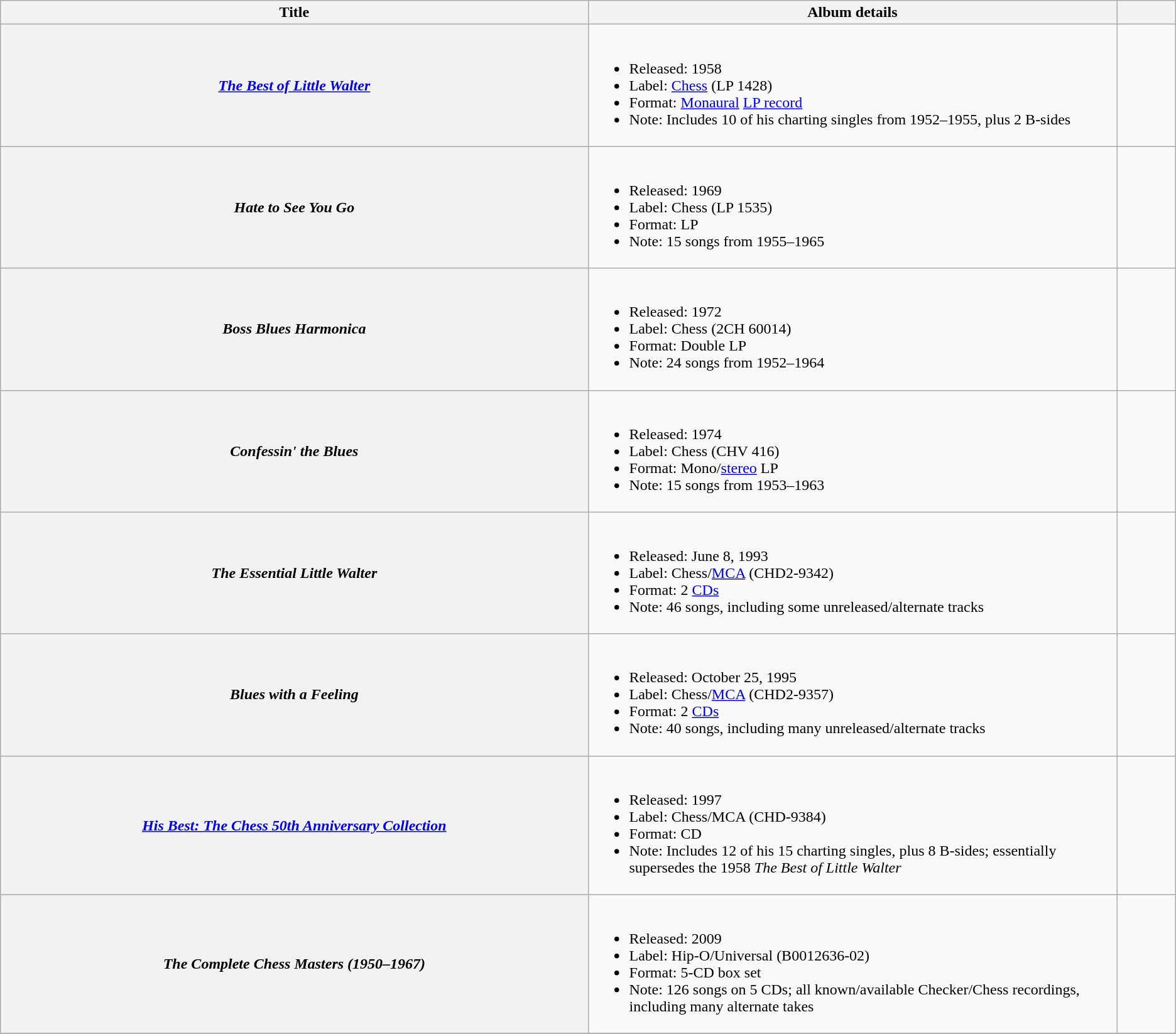<table class="wikitable plainrowheaders">
<tr>
<th scope="col" width=50%>Title</th>
<th scope="col" width=%>Album details</th>
<th scope="col" width=5%></th>
</tr>
<tr>
<th scope="row"><em><a href='#'>The Best of Little Walter</a></em></th>
<td><br><ul><li>Released: 1958</li><li>Label: <a href='#'>Chess</a> (LP 1428)</li><li>Format: <a href='#'>Monaural</a> <a href='#'>LP record</a></li><li>Note: Includes 10 of his charting singles from 1952–1955, plus 2 B-sides</li></ul></td>
<td align="center"></td>
</tr>
<tr>
<th scope="row"><em>Hate to See You Go</em></th>
<td><br><ul><li>Released: 1969</li><li>Label: Chess (LP 1535)</li><li>Format: LP</li><li>Note: 15 songs from 1955–1965</li></ul></td>
<td align="center"></td>
</tr>
<tr>
<th scope="row"><em>Boss Blues Harmonica</em></th>
<td><br><ul><li>Released: 1972</li><li>Label: Chess (2CH 60014)</li><li>Format: Double LP</li><li>Note: 24 songs from 1952–1964</li></ul></td>
<td align="center"></td>
</tr>
<tr>
<th scope="row"><em>Confessin' the Blues</em></th>
<td><br><ul><li>Released: 1974</li><li>Label: Chess (CHV 416)</li><li>Format: Mono/<a href='#'>stereo</a> LP</li><li>Note: 15 songs from 1953–1963</li></ul></td>
<td align="center"></td>
</tr>
<tr>
<th scope="row"><em>The Essential Little Walter</em></th>
<td><br><ul><li>Released: June 8, 1993</li><li>Label: Chess/<a href='#'>MCA</a> (CHD2-9342)</li><li>Format: 2 <a href='#'>CDs</a></li><li>Note: 46 songs, including some unreleased/alternate tracks</li></ul></td>
<td align="center"></td>
</tr>
<tr>
<th scope="row"><em>Blues with a Feeling</em></th>
<td><br><ul><li>Released: October 25, 1995</li><li>Label: Chess/<a href='#'>MCA</a> (CHD2-9357)</li><li>Format: 2 <a href='#'>CDs</a></li><li>Note: 40 songs, including many unreleased/alternate tracks</li></ul></td>
<td align="center"></td>
</tr>
<tr>
<th scope="row"><em><a href='#'>His Best: The Chess 50th Anniversary Collection</a></em></th>
<td><br><ul><li>Released: 1997</li><li>Label: Chess/MCA (CHD-9384)</li><li>Format: CD</li><li>Note: Includes 12 of his 15 charting singles, plus 8 B-sides; essentially supersedes the 1958 <em>The Best of Little Walter</em></li></ul></td>
<td align="center"></td>
</tr>
<tr>
<th scope="row"><em>The Complete Chess Masters (1950–1967)</em></th>
<td><br><ul><li>Released: 2009</li><li>Label: Hip-O/Universal (B0012636-02)</li><li>Format: 5-CD box set</li><li>Note: 126 songs on 5 CDs; all known/available Checker/Chess recordings, including many alternate takes</li></ul></td>
<td align="center"></td>
</tr>
<tr>
</tr>
</table>
